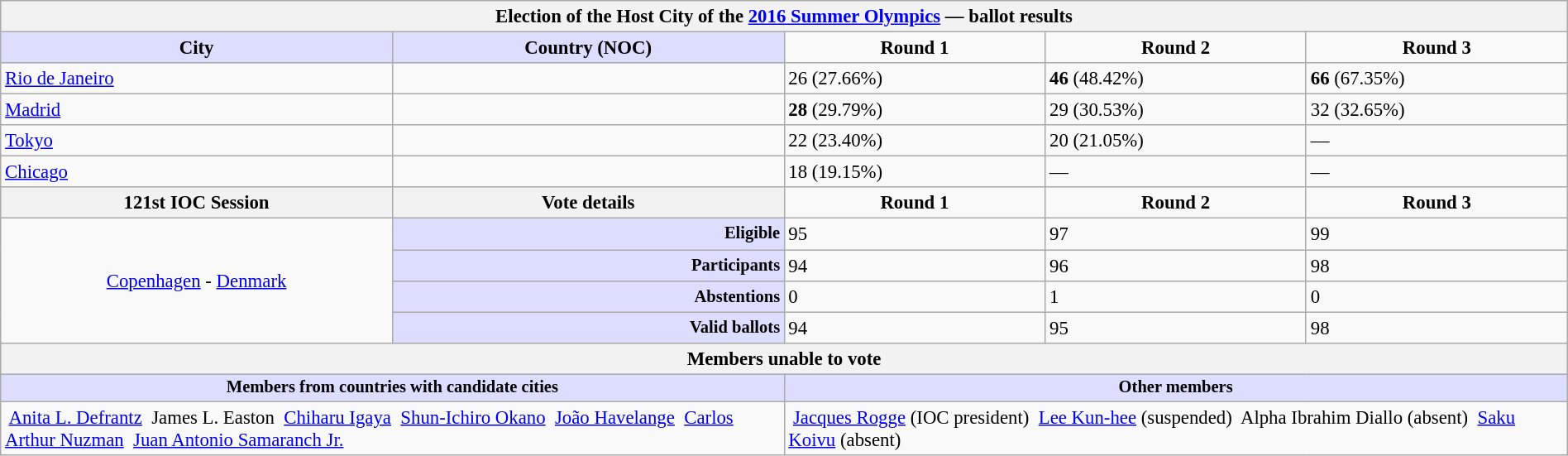<table class="wikitable" style="margin:0.2em auto; align: center; font-size: 95%">
<tr>
<th colspan="5">Election of the Host City of the <a href='#'>2016 Summer Olympics</a> — ballot results</th>
</tr>
<tr>
<th style="width: 25%; background-color: #ddddff">City</th>
<th style="width: 25%; background-color: #ddddff">Country (NOC)</th>
<th style="background-color: #f9f9f9">Round 1</th>
<th style="background-color: #f9f9f9">Round 2</th>
<th style="background-color: #f9f9f9">Round 3</th>
</tr>
<tr>
<td style="text-align: left"><a href='#'>Rio de Janeiro</a></td>
<td style="text-align: left"></td>
<td>26 (27.66%)</td>
<td><strong>46</strong> (48.42%)</td>
<td><strong>66</strong> (67.35%)</td>
</tr>
<tr>
<td style="text-align: left"><a href='#'>Madrid</a></td>
<td style="text-align: left"></td>
<td><strong>28</strong> (29.79%)</td>
<td>29 (30.53%)</td>
<td>32 (32.65%)</td>
</tr>
<tr>
<td style="text-align: left"><a href='#'>Tokyo</a></td>
<td style="text-align: left"></td>
<td>22 (23.40%)</td>
<td>20 (21.05%)</td>
<td>—</td>
</tr>
<tr>
<td style="text-align: left"><a href='#'>Chicago</a></td>
<td style="text-align: left"></td>
<td>18 (19.15%)</td>
<td>—</td>
<td>—</td>
</tr>
<tr>
<th style="width: 25%">121st IOC Session</th>
<th style="width: 25%">Vote details</th>
<th style="background-color: #f9f9f9">Round 1</th>
<th style="background-color: #f9f9f9">Round 2</th>
<th style="background-color: #f9f9f9">Round 3</th>
</tr>
<tr>
<td rowspan="4" style="text-align: center; center; background-color: #f9f9f9"><a href='#'>Copenhagen</a> - <a href='#'>Denmark</a></td>
<th style="text-align: right; background-color: #ddddff; font-size: 90%">Eligible</th>
<td>95</td>
<td>97</td>
<td>99</td>
</tr>
<tr>
<th style="text-align: right; background-color: #ddddff; font-size: 90%">Participants</th>
<td>94</td>
<td>96</td>
<td>98</td>
</tr>
<tr>
<th style="text-align: right; background-color: #ddddff; font-size: 90%">Abstentions</th>
<td>0</td>
<td>1</td>
<td>0</td>
</tr>
<tr>
<th style="text-align: right; background-color: #ddddff; font-size: 90%">Valid ballots</th>
<td>94</td>
<td>95</td>
<td>98</td>
</tr>
<tr>
<th colspan="5">Members unable to vote</th>
</tr>
<tr>
<th colspan="2" style="background-color: #ddddff; font-size: 90%">Members from countries with candidate cities</th>
<th colspan="3" style="background-color: #ddddff; font-size: 90%">Other members</th>
</tr>
<tr>
<td style="text-align: left" colspan="2"> <a href='#'>Anita L. Defrantz</a>  James L. Easton  <a href='#'>Chiharu Igaya</a>  <a href='#'>Shun-Ichiro Okano</a>  <a href='#'>João Havelange</a>  <a href='#'>Carlos Arthur Nuzman</a>  <a href='#'>Juan Antonio Samaranch Jr.</a></td>
<td style="text-align: left" colspan="3"> <a href='#'>Jacques Rogge</a> (IOC president)  <a href='#'>Lee Kun-hee</a> (suspended)  Alpha Ibrahim Diallo (absent)  <a href='#'>Saku Koivu</a> (absent)</td>
</tr>
</table>
